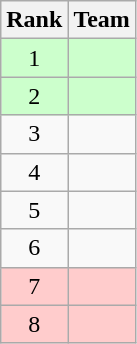<table class=wikitable style="text-align: center;">
<tr>
<th>Rank</th>
<th>Team</th>
</tr>
<tr style="background: #CCFFCC;">
<td>1</td>
<td style="text-align: left;"><strong></strong></td>
</tr>
<tr style="background: #CCFFCC;">
<td>2</td>
<td style="text-align: left;"><strong></strong></td>
</tr>
<tr>
<td>3</td>
<td style="text-align: left;"></td>
</tr>
<tr>
<td>4</td>
<td style="text-align: left;"></td>
</tr>
<tr>
<td>5</td>
<td style="text-align: left;"></td>
</tr>
<tr>
<td>6</td>
<td style="text-align: left;"></td>
</tr>
<tr style="background: #FFCCCC;">
<td>7</td>
<td style="text-align: left;"></td>
</tr>
<tr style="background: #FFCCCC;">
<td>8</td>
<td style="text-align: left;"></td>
</tr>
</table>
